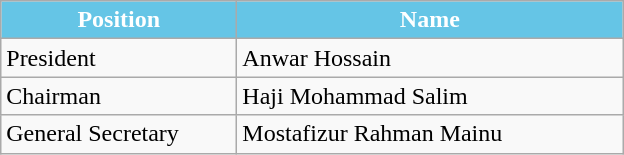<table class="wikitable" style="text-align:left">
<tr>
<th style="background:#65c5e6; color:white; width:150px;">Position</th>
<th style="background:#65c5e6; color:white; width:250px;">Name</th>
</tr>
<tr>
<td>President</td>
<td> Anwar Hossain</td>
</tr>
<tr>
<td>Chairman</td>
<td> Haji Mohammad Salim</td>
</tr>
<tr>
<td>General Secretary</td>
<td> Mostafizur Rahman Mainu</td>
</tr>
</table>
